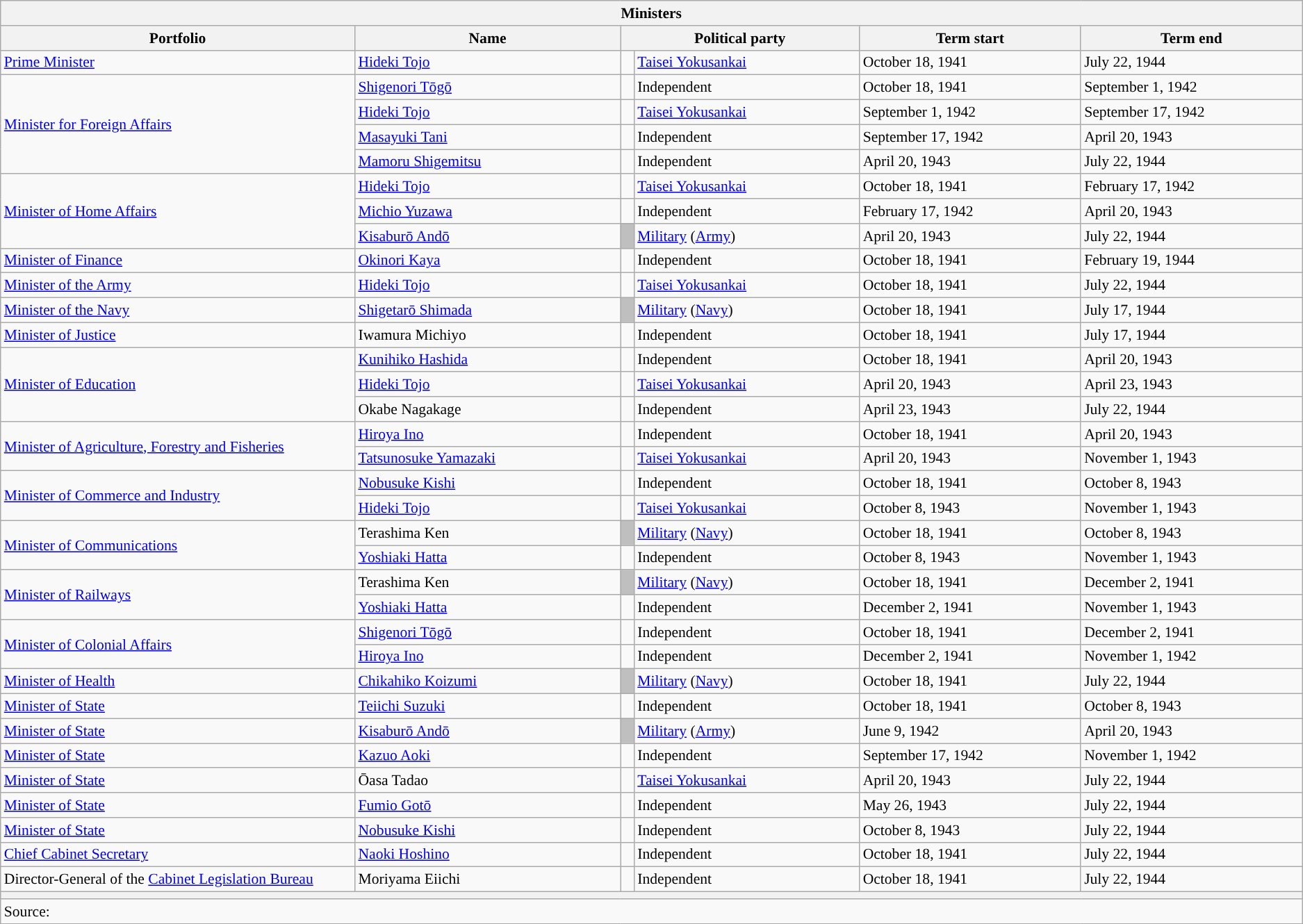<table class="wikitable unsortable" style="font-size: 90%;">
<tr>
<th colspan="6">Ministers</th>
</tr>
<tr>
<th scope="col" width="20%">Portfolio</th>
<th scope="col" width="15%">Name</th>
<th colspan="2" scope="col" width="13.5%">Political party</th>
<th scope="col" width="12.5%">Term start</th>
<th scope="col" width="12.5%">Term end</th>
</tr>
<tr>
<td style="text-align: left;"><a href='#'>Prime Minister</a></td>
<td><a href='#'>Hideki Tojo</a></td>
<td style="color:inherit;background:"></td>
<td><a href='#'>Taisei Yokusankai</a></td>
<td>October 18, 1941</td>
<td>July 22, 1944</td>
</tr>
<tr>
<td rowspan="4"><a href='#'>Minister for Foreign Affairs</a></td>
<td><a href='#'>Shigenori Tōgō</a></td>
<td style="color:inherit;background:"></td>
<td>Independent</td>
<td>October 18, 1941</td>
<td>September 1, 1942</td>
</tr>
<tr>
<td><a href='#'>Hideki Tojo</a></td>
<td style="color:inherit;background:"></td>
<td><a href='#'>Taisei Yokusankai</a></td>
<td>September 1, 1942</td>
<td>September 17, 1942</td>
</tr>
<tr>
<td><a href='#'>Masayuki Tani</a></td>
<td style="color:inherit;background:"></td>
<td>Independent</td>
<td>September 17, 1942</td>
<td>April 20, 1943</td>
</tr>
<tr>
<td><a href='#'>Mamoru Shigemitsu</a></td>
<td style="color:inherit;background:"></td>
<td>Independent</td>
<td>April 20, 1943</td>
<td>July 22, 1944</td>
</tr>
<tr>
<td rowspan="3"><a href='#'>Minister of Home Affairs</a></td>
<td><a href='#'>Hideki Tojo</a></td>
<td style="color:inherit;background:"></td>
<td><a href='#'>Taisei Yokusankai</a></td>
<td>October 18, 1941</td>
<td>February 17, 1942</td>
</tr>
<tr>
<td><a href='#'>Michio Yuzawa</a></td>
<td style="color:inherit;background:"></td>
<td>Independent</td>
<td>February 17, 1942</td>
<td>April 20, 1943</td>
</tr>
<tr>
<td><a href='#'>Kisaburō Andō</a></td>
<td style="color:inherit;background:#bfbfbf"></td>
<td><a href='#'>Military</a> (<a href='#'>Army</a>)</td>
<td>April 20, 1943</td>
<td>July 22, 1944</td>
</tr>
<tr>
<td><a href='#'>Minister of Finance</a></td>
<td><a href='#'>Okinori Kaya</a></td>
<td style="color:inherit;background:"></td>
<td>Independent</td>
<td>October 18, 1941</td>
<td>February 19, 1944</td>
</tr>
<tr>
<td><a href='#'>Minister of the Army</a></td>
<td><a href='#'>Hideki Tojo</a></td>
<td style="color:inherit;background:"></td>
<td><a href='#'>Taisei Yokusankai</a></td>
<td>October 18, 1941</td>
<td>July 22, 1944</td>
</tr>
<tr>
<td><a href='#'>Minister of the Navy</a></td>
<td><a href='#'>Shigetarō Shimada</a></td>
<td style="color:inherit;background:#bfbfbf"></td>
<td><a href='#'>Military</a> (<a href='#'>Navy</a>)</td>
<td>October 18, 1941</td>
<td>July 17, 1944</td>
</tr>
<tr>
<td><a href='#'>Minister of Justice</a></td>
<td>Iwamura Michiyo</td>
<td style="color:inherit;background:"></td>
<td>Independent</td>
<td>October 18, 1941</td>
<td>July 17, 1944</td>
</tr>
<tr>
<td rowspan="3"><a href='#'>Minister of Education</a></td>
<td><a href='#'>Kunihiko Hashida</a></td>
<td style="color:inherit;background:"></td>
<td>Independent</td>
<td>October 18, 1941</td>
<td>April 20, 1943</td>
</tr>
<tr>
<td><a href='#'>Hideki Tojo</a></td>
<td style="color:inherit;background:"></td>
<td><a href='#'>Taisei Yokusankai</a></td>
<td>April 20, 1943</td>
<td>April 23, 1943</td>
</tr>
<tr>
<td>Okabe Nagakage</td>
<td style="color:inherit;background:"></td>
<td>Independent</td>
<td>April 23, 1943</td>
<td>July 22, 1944</td>
</tr>
<tr>
<td rowspan="2"><a href='#'>Minister of Agriculture, Forestry and Fisheries</a></td>
<td><a href='#'>Hiroya Ino</a></td>
<td style="color:inherit;background:"></td>
<td>Independent</td>
<td>October 18, 1941</td>
<td>April 20, 1943</td>
</tr>
<tr>
<td><a href='#'>Tatsunosuke Yamazaki</a></td>
<td style="color:inherit;background:"></td>
<td><a href='#'>Taisei Yokusankai</a></td>
<td>April 20, 1943</td>
<td>November 1, 1943</td>
</tr>
<tr>
<td rowspan="2"><a href='#'>Minister of Commerce and Industry</a></td>
<td><a href='#'>Nobusuke Kishi</a></td>
<td style="color:inherit;background:"></td>
<td>Independent</td>
<td>October 18, 1941</td>
<td>October 8, 1943</td>
</tr>
<tr>
<td><a href='#'>Hideki Tojo</a></td>
<td style="color:inherit;background:"></td>
<td><a href='#'>Taisei Yokusankai</a></td>
<td>October 8, 1943</td>
<td>November 1, 1943</td>
</tr>
<tr>
<td rowspan="2"><a href='#'>Minister of Communications</a></td>
<td>Terashima Ken</td>
<td style="color:inherit;background:#bfbfbf"></td>
<td><a href='#'>Military</a> (<a href='#'>Navy</a>)</td>
<td>October 18, 1941</td>
<td>October 8, 1943</td>
</tr>
<tr>
<td><a href='#'>Yoshiaki Hatta</a></td>
<td style="color:inherit;background:"></td>
<td>Independent</td>
<td>October 8, 1943</td>
<td>November 1, 1943</td>
</tr>
<tr>
<td rowspan="2"><a href='#'>Minister of Railways</a></td>
<td>Terashima Ken</td>
<td style="color:inherit;background:#bfbfbf"></td>
<td><a href='#'>Military</a> (<a href='#'>Navy</a>)</td>
<td>October 18, 1941</td>
<td>December 2, 1941</td>
</tr>
<tr>
<td><a href='#'>Yoshiaki Hatta</a></td>
<td style="color:inherit;background:"></td>
<td>Independent</td>
<td>December 2, 1941</td>
<td>November 1, 1943</td>
</tr>
<tr>
<td rowspan="2"><a href='#'>Minister of Colonial Affairs</a></td>
<td><a href='#'>Shigenori Tōgō</a></td>
<td style="color:inherit;background:"></td>
<td>Independent</td>
<td>October 18, 1941</td>
<td>December 2, 1941</td>
</tr>
<tr>
<td><a href='#'>Hiroya Ino</a></td>
<td style="color:inherit;background:"></td>
<td>Independent</td>
<td>December 2, 1941</td>
<td>November 1, 1942</td>
</tr>
<tr>
<td><a href='#'>Minister of Health</a></td>
<td><a href='#'>Chikahiko Koizumi</a></td>
<td style="color:inherit;background:#bfbfbf"></td>
<td><a href='#'>Military</a> (<a href='#'>Navy</a>)</td>
<td>October 18, 1941</td>
<td>July 22, 1944</td>
</tr>
<tr>
<td><a href='#'>Minister of State</a></td>
<td><a href='#'>Teiichi Suzuki</a></td>
<td style="color:inherit;background:"></td>
<td>Independent</td>
<td>October 18, 1941</td>
<td>October 8, 1943</td>
</tr>
<tr>
<td><a href='#'>Minister of State</a></td>
<td><a href='#'>Kisaburō Andō</a></td>
<td style="color:inherit;background:#bfbfbf"></td>
<td><a href='#'>Military</a> (<a href='#'>Army</a>)</td>
<td>June 9, 1942</td>
<td>April 20, 1943</td>
</tr>
<tr>
<td><a href='#'>Minister of State</a></td>
<td><a href='#'>Kazuo Aoki</a></td>
<td style="color:inherit;background:"></td>
<td>Independent</td>
<td>September 17, 1942</td>
<td>November 1, 1942</td>
</tr>
<tr>
<td><a href='#'>Minister of State</a></td>
<td>Ōasa Tadao</td>
<td style="color:inherit;background:"></td>
<td><a href='#'>Taisei Yokusankai</a></td>
<td>April 20, 1943</td>
<td>July 22, 1944</td>
</tr>
<tr>
<td><a href='#'>Minister of State</a></td>
<td><a href='#'>Fumio Gotō</a></td>
<td style="color:inherit;background:"></td>
<td>Independent</td>
<td>May 26, 1943</td>
<td>July 22, 1944</td>
</tr>
<tr>
<td><a href='#'>Minister of State</a></td>
<td><a href='#'>Nobusuke Kishi</a></td>
<td style="color:inherit;background:"></td>
<td>Independent</td>
<td>October 8, 1943</td>
<td>July 22, 1944</td>
</tr>
<tr>
<td><a href='#'>Chief Cabinet Secretary</a></td>
<td><a href='#'>Naoki Hoshino</a></td>
<td style="color:inherit;background:"></td>
<td>Independent</td>
<td>October 18, 1941</td>
<td>July 22, 1944</td>
</tr>
<tr>
<td>Director-General of the <a href='#'>Cabinet Legislation Bureau</a></td>
<td>Moriyama Eiichi</td>
<td style="color:inherit;background:"></td>
<td>Independent</td>
<td>October 18, 1941</td>
<td>July 22, 1944</td>
</tr>
<tr>
<th colspan="6"></th>
</tr>
<tr>
<td colspan="6">Source:</td>
</tr>
</table>
